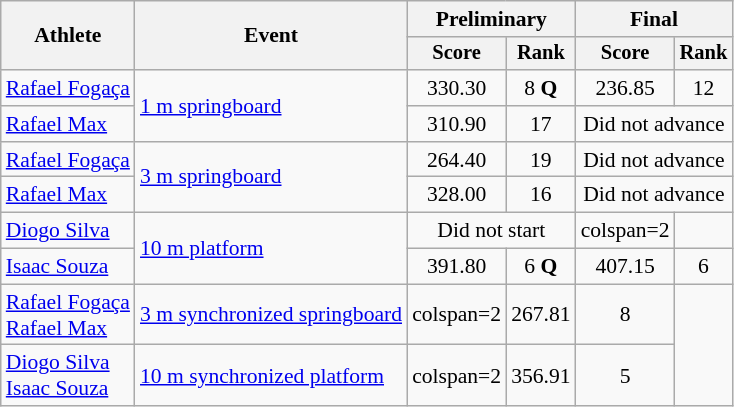<table class=wikitable style=font-size:90%;text-align:center>
<tr>
<th rowspan=2>Athlete</th>
<th rowspan=2>Event</th>
<th colspan=2>Preliminary</th>
<th colspan=2>Final</th>
</tr>
<tr style=font-size:95%>
<th>Score</th>
<th>Rank</th>
<th>Score</th>
<th>Rank</th>
</tr>
<tr>
<td align="left"><a href='#'>Rafael Fogaça</a></td>
<td align="left" rowspan=2><a href='#'>1 m springboard</a></td>
<td>330.30</td>
<td>8 <strong>Q</strong></td>
<td>236.85</td>
<td>12</td>
</tr>
<tr>
<td align="left"><a href='#'>Rafael Max</a></td>
<td>310.90</td>
<td>17</td>
<td colspan=2>Did not advance</td>
</tr>
<tr>
<td align="left"><a href='#'>Rafael Fogaça</a></td>
<td align="left" rowspan=2><a href='#'>3 m springboard</a></td>
<td>264.40</td>
<td>19</td>
<td colspan=2>Did not advance</td>
</tr>
<tr>
<td align="left"><a href='#'>Rafael Max</a></td>
<td>328.00</td>
<td>16</td>
<td colspan=2>Did not advance</td>
</tr>
<tr>
<td align="left"><a href='#'>Diogo Silva</a></td>
<td align="left" rowspan=2><a href='#'>10 m platform</a></td>
<td colspan=2>Did not start</td>
<td>colspan=2 </td>
</tr>
<tr>
<td align="left"><a href='#'>Isaac Souza</a></td>
<td>391.80</td>
<td>6 <strong>Q</strong></td>
<td>407.15</td>
<td>6</td>
</tr>
<tr>
<td align="left"><a href='#'>Rafael Fogaça</a><br><a href='#'>Rafael Max</a></td>
<td align="left"><a href='#'>3 m synchronized springboard</a></td>
<td>colspan=2 </td>
<td>267.81</td>
<td>8</td>
</tr>
<tr>
<td align="left"><a href='#'>Diogo Silva</a><br><a href='#'>Isaac Souza</a></td>
<td align="left"><a href='#'>10 m synchronized platform</a></td>
<td>colspan=2 </td>
<td>356.91</td>
<td>5</td>
</tr>
</table>
